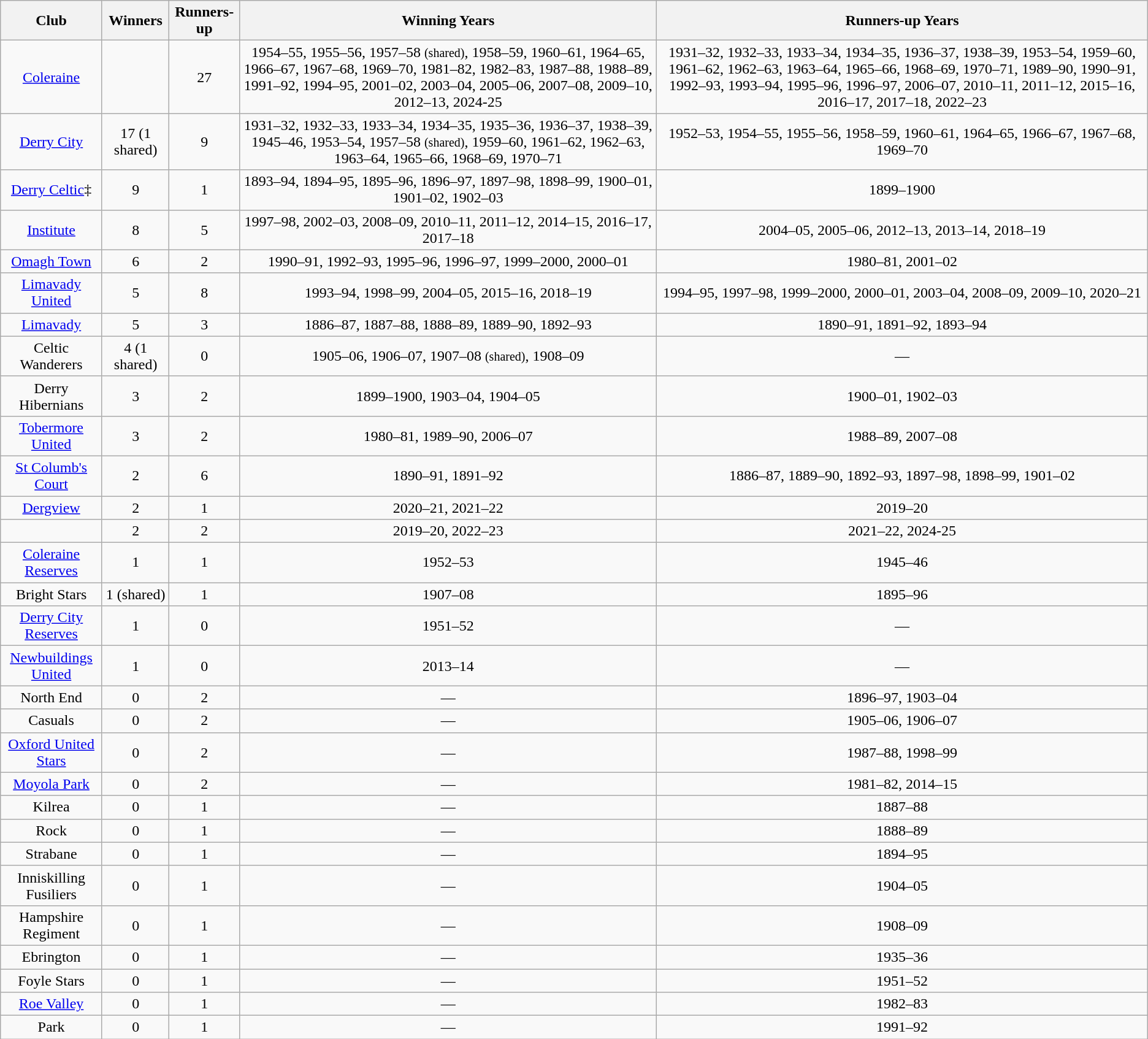<table class="wikitable" style="text-align:center">
<tr>
<th>Club</th>
<th>Winners</th>
<th>Runners-up</th>
<th>Winning Years</th>
<th>Runners-up Years</th>
</tr>
<tr>
<td><a href='#'>Coleraine</a></td>
<td></td>
<td>27</td>
<td>1954–55, 1955–56, 1957–58 <small>(shared)</small>, 1958–59, 1960–61, 1964–65, 1966–67, 1967–68, 1969–70, 1981–82, 1982–83, 1987–88, 1988–89, 1991–92, 1994–95, 2001–02, 2003–04, 2005–06, 2007–08, 2009–10, 2012–13, 2024-25</td>
<td>1931–32, 1932–33, 1933–34, 1934–35, 1936–37, 1938–39, 1953–54, 1959–60, 1961–62, 1962–63, 1963–64, 1965–66, 1968–69, 1970–71, 1989–90, 1990–91, 1992–93, 1993–94, 1995–96, 1996–97, 2006–07, 2010–11, 2011–12, 2015–16, 2016–17, 2017–18, 2022–23</td>
</tr>
<tr>
<td><a href='#'>Derry City</a></td>
<td>17 (1 shared)</td>
<td>9</td>
<td>1931–32, 1932–33, 1933–34, 1934–35, 1935–36, 1936–37, 1938–39, 1945–46, 1953–54, 1957–58 <small>(shared)</small>, 1959–60, 1961–62, 1962–63, 1963–64, 1965–66, 1968–69, 1970–71</td>
<td>1952–53, 1954–55, 1955–56, 1958–59, 1960–61, 1964–65, 1966–67, 1967–68, 1969–70</td>
</tr>
<tr>
<td><a href='#'>Derry Celtic</a>‡</td>
<td>9</td>
<td>1</td>
<td>1893–94, 1894–95, 1895–96, 1896–97, 1897–98, 1898–99, 1900–01, 1901–02, 1902–03</td>
<td>1899–1900</td>
</tr>
<tr>
<td><a href='#'>Institute</a></td>
<td>8</td>
<td>5</td>
<td>1997–98, 2002–03, 2008–09, 2010–11, 2011–12, 2014–15, 2016–17, 2017–18</td>
<td>2004–05, 2005–06, 2012–13, 2013–14, 2018–19</td>
</tr>
<tr>
<td><a href='#'>Omagh Town</a></td>
<td>6</td>
<td>2</td>
<td>1990–91, 1992–93, 1995–96, 1996–97, 1999–2000, 2000–01</td>
<td>1980–81, 2001–02</td>
</tr>
<tr>
<td><a href='#'>Limavady United</a></td>
<td>5</td>
<td>8</td>
<td>1993–94, 1998–99, 2004–05, 2015–16, 2018–19</td>
<td>1994–95, 1997–98, 1999–2000, 2000–01, 2003–04, 2008–09, 2009–10, 2020–21</td>
</tr>
<tr>
<td><a href='#'>Limavady</a></td>
<td>5</td>
<td>3</td>
<td>1886–87, 1887–88, 1888–89, 1889–90, 1892–93</td>
<td>1890–91, 1891–92, 1893–94</td>
</tr>
<tr>
<td>Celtic Wanderers</td>
<td>4 (1 shared)</td>
<td>0</td>
<td>1905–06, 1906–07, 1907–08 <small>(shared)</small>, 1908–09</td>
<td>—</td>
</tr>
<tr>
<td>Derry Hibernians</td>
<td>3</td>
<td>2</td>
<td>1899–1900, 1903–04, 1904–05</td>
<td>1900–01, 1902–03</td>
</tr>
<tr>
<td><a href='#'>Tobermore United</a></td>
<td>3</td>
<td>2</td>
<td>1980–81, 1989–90, 2006–07</td>
<td>1988–89, 2007–08</td>
</tr>
<tr>
<td><a href='#'>St Columb's Court</a></td>
<td>2</td>
<td>6</td>
<td>1890–91, 1891–92</td>
<td>1886–87, 1889–90, 1892–93, 1897–98, 1898–99, 1901–02</td>
</tr>
<tr>
<td><a href='#'>Dergview</a></td>
<td>2</td>
<td>1</td>
<td>2020–21, 2021–22</td>
<td>2019–20</td>
</tr>
<tr>
<td></td>
<td>2</td>
<td>2</td>
<td>2019–20, 2022–23</td>
<td>2021–22, 2024-25</td>
</tr>
<tr>
<td><a href='#'>Coleraine Reserves</a></td>
<td>1</td>
<td>1</td>
<td>1952–53</td>
<td>1945–46</td>
</tr>
<tr>
<td>Bright Stars</td>
<td>1 (shared)</td>
<td>1</td>
<td>1907–08</td>
<td>1895–96</td>
</tr>
<tr>
<td><a href='#'>Derry City Reserves</a></td>
<td>1</td>
<td>0</td>
<td>1951–52</td>
<td>—</td>
</tr>
<tr>
<td><a href='#'>Newbuildings United</a></td>
<td>1</td>
<td>0</td>
<td>2013–14</td>
<td>—</td>
</tr>
<tr>
<td>North End</td>
<td>0</td>
<td>2</td>
<td>—</td>
<td>1896–97, 1903–04</td>
</tr>
<tr>
<td>Casuals</td>
<td>0</td>
<td>2</td>
<td>—</td>
<td>1905–06, 1906–07</td>
</tr>
<tr>
<td><a href='#'>Oxford United Stars</a></td>
<td>0</td>
<td>2</td>
<td>—</td>
<td>1987–88, 1998–99</td>
</tr>
<tr>
<td><a href='#'>Moyola Park</a></td>
<td>0</td>
<td>2</td>
<td>—</td>
<td>1981–82, 2014–15</td>
</tr>
<tr>
<td>Kilrea</td>
<td>0</td>
<td>1</td>
<td>—</td>
<td>1887–88</td>
</tr>
<tr>
<td>Rock</td>
<td>0</td>
<td>1</td>
<td>—</td>
<td>1888–89</td>
</tr>
<tr>
<td>Strabane</td>
<td>0</td>
<td>1</td>
<td>—</td>
<td>1894–95</td>
</tr>
<tr>
<td>Inniskilling Fusiliers</td>
<td>0</td>
<td>1</td>
<td>—</td>
<td>1904–05</td>
</tr>
<tr>
<td>Hampshire Regiment</td>
<td>0</td>
<td>1</td>
<td>—</td>
<td>1908–09</td>
</tr>
<tr>
<td>Ebrington</td>
<td>0</td>
<td>1</td>
<td>—</td>
<td>1935–36</td>
</tr>
<tr>
<td>Foyle Stars</td>
<td>0</td>
<td>1</td>
<td>—</td>
<td>1951–52</td>
</tr>
<tr>
<td><a href='#'>Roe Valley</a></td>
<td>0</td>
<td>1</td>
<td>—</td>
<td>1982–83</td>
</tr>
<tr>
<td>Park</td>
<td>0</td>
<td>1</td>
<td>—</td>
<td>1991–92</td>
</tr>
</table>
